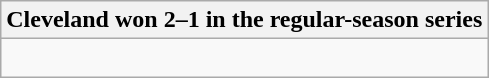<table class="wikitable collapsible collapsed">
<tr>
<th>Cleveland won 2–1 in the regular-season series</th>
</tr>
<tr>
<td><br>
</td>
</tr>
</table>
